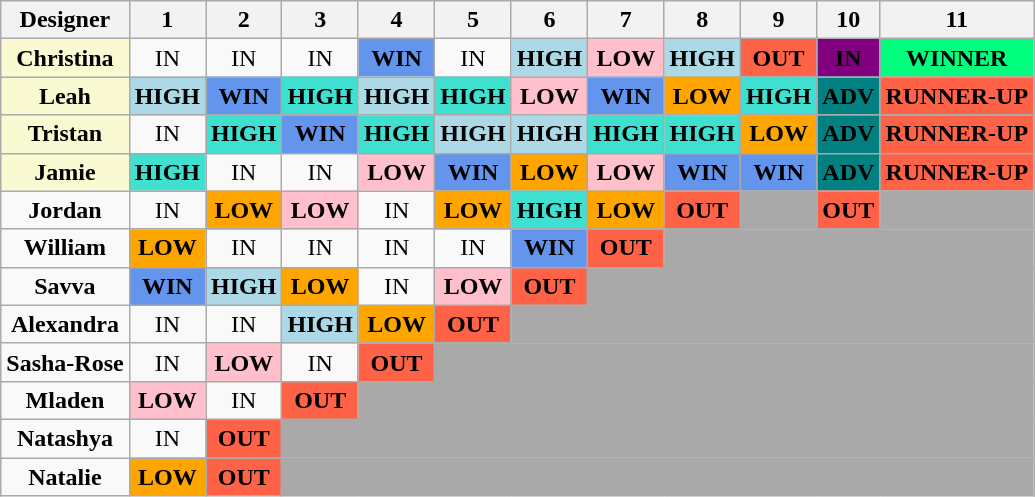<table class="wikitable" style="text-align:center">
<tr>
<th>Designer</th>
<th>1</th>
<th>2</th>
<th>3</th>
<th>4</th>
<th>5</th>
<th>6</th>
<th>7</th>
<th>8</th>
<th>9</th>
<th>10</th>
<th>11</th>
</tr>
<tr>
<td style="background:#FAFAD2;"><strong>Christina</strong></td>
<td>IN</td>
<td>IN</td>
<td>IN</td>
<td style="background:cornflowerblue;"><strong>WIN</strong></td>
<td>IN</td>
<td style="background:lightblue;"><strong>HIGH</strong></td>
<td style="background:pink;"><strong>LOW</strong></td>
<td style="background:lightblue;"><strong>HIGH</strong></td>
<td style="background:tomato"><strong>OUT</strong></td>
<td style="background:purple;"><strong>IN</strong></td>
<td style="background:springgreen;"><strong>WINNER</strong></td>
</tr>
<tr>
<td style="background:#FAFAD2;"><strong>Leah</strong></td>
<td style="background:lightblue;"><strong>HIGH</strong></td>
<td style="background:cornflowerblue;"><strong>WIN</strong></td>
<td style="background:turquoise;"><strong>HIGH</strong></td>
<td style="background:lightblue;"><strong>HIGH</strong></td>
<td style="background:turquoise;"><strong>HIGH</strong></td>
<td style="background:pink;"><strong>LOW</strong></td>
<td style="background:cornflowerblue;"><strong>WIN</strong></td>
<td style="background:orange;"><strong>LOW</strong></td>
<td style="background:turquoise;"><strong>HIGH</strong></td>
<td style="background:teal;"><strong>ADV</strong></td>
<td style="background:tomato"><strong>RUNNER-UP</strong></td>
</tr>
<tr>
<td style="background:#FAFAD2;"><strong>Tristan</strong></td>
<td>IN</td>
<td style="background:turquoise;"><strong>HIGH</strong></td>
<td style="background:cornflowerblue;"><strong>WIN</strong></td>
<td style="background:turquoise;"><strong>HIGH</strong></td>
<td style="background:lightblue;"><strong>HIGH</strong></td>
<td style="background:lightblue;"><strong>HIGH</strong></td>
<td style="background:turquoise;"><strong>HIGH</strong></td>
<td style="background:turquoise;"><strong>HIGH</strong></td>
<td style="background:orange;"><strong>LOW</strong></td>
<td style="background:teal;"><strong>ADV</strong></td>
<td style="background:tomato"><strong>RUNNER-UP</strong></td>
</tr>
<tr>
<td style="background:#FAFAD2;"><strong>Jamie</strong></td>
<td style="background:turquoise;"><strong>HIGH</strong></td>
<td>IN</td>
<td>IN</td>
<td style="background:pink;"><strong>LOW</strong></td>
<td style="background:cornflowerblue;"><strong>WIN</strong></td>
<td style="background:orange;"><strong>LOW</strong></td>
<td style="background:pink;"><strong>LOW</strong></td>
<td style="background:cornflowerblue;"><strong>WIN</strong></td>
<td style="background:cornflowerblue;"><strong>WIN</strong></td>
<td style="background:teal;"><strong>ADV</strong></td>
<td style="background:tomato"><strong>RUNNER-UP</strong></td>
</tr>
<tr>
<td><strong>Jordan</strong></td>
<td>IN</td>
<td style="background:orange;"><strong>LOW</strong></td>
<td style="background:pink;"><strong>LOW</strong></td>
<td>IN</td>
<td style="background:orange;"><strong>LOW</strong></td>
<td style="background:turquoise;"><strong>HIGH</strong></td>
<td style="background:orange;"><strong>LOW</strong></td>
<td style="background:tomato"><strong>OUT</strong></td>
<td COLSPAN style="background:darkgrey;"></td>
<td style="background:tomato"><strong>OUT</strong></td>
<td COLSPAN=19 style="background:darkgrey;"></td>
</tr>
<tr>
<td><strong>William</strong></td>
<td style="background:orange;"><strong>LOW</strong></td>
<td>IN</td>
<td>IN</td>
<td>IN</td>
<td>IN</td>
<td style="background:cornflowerblue;"><strong>WIN</strong></td>
<td style="background:tomato"><strong>OUT</strong></td>
<td COLSPAN=19 style="background:darkgrey;"></td>
</tr>
<tr>
<td><strong>Savva</strong></td>
<td style="background:cornflowerblue;"><strong>WIN</strong></td>
<td style="background:lightblue;"><strong>HIGH</strong></td>
<td style="background:orange;"><strong>LOW</strong></td>
<td>IN</td>
<td style="background:pink;"><strong>LOW</strong></td>
<td style="background:tomato"><strong>OUT</strong></td>
<td COLSPAN=19 style="background:darkgrey;"></td>
</tr>
<tr>
<td><strong>Alexandra</strong></td>
<td>IN</td>
<td>IN</td>
<td style="background:lightblue;"><strong>HIGH</strong></td>
<td style="background:orange;"><strong>LOW</strong></td>
<td style="background:tomato"><strong>OUT</strong></td>
<td COLSPAN=19 style="background:darkgrey;"></td>
</tr>
<tr>
<td><strong>Sasha-Rose</strong></td>
<td>IN</td>
<td style="background:pink;"><strong>LOW</strong></td>
<td>IN</td>
<td style="background:tomato;"><strong>OUT</strong></td>
<td COLSPAN=19 style="background:darkgrey;"></td>
</tr>
<tr>
<td><strong>Mladen</strong></td>
<td style="background:pink;"><strong>LOW</strong></td>
<td>IN</td>
<td style="background:tomato;"><strong>OUT</strong></td>
<td COLSPAN=19 style="background:darkgrey;"></td>
</tr>
<tr>
<td><strong>Natashya</strong></td>
<td>IN</td>
<td style="background:tomato;"><strong>OUT</strong></td>
<td COLSPAN=19 style="background:darkgrey;"></td>
</tr>
<tr>
<td><strong>Natalie</strong></td>
<td style="background:orange;"><strong>LOW</strong></td>
<td style="background:tomato;"><strong>OUT</strong></td>
<td COLSPAN=19 style="background:darkgrey;"></td>
</tr>
</table>
